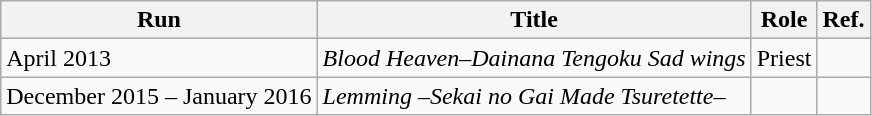<table class="wikitable">
<tr>
<th>Run</th>
<th>Title</th>
<th>Role</th>
<th>Ref.</th>
</tr>
<tr>
<td>April 2013</td>
<td><em>Blood Heaven–Dainana Tengoku Sad wings</em></td>
<td>Priest</td>
<td></td>
</tr>
<tr>
<td>December 2015 – January 2016</td>
<td><em>Lemming –Sekai no Gai Made Tsuretette–</em></td>
<td></td>
<td></td>
</tr>
</table>
